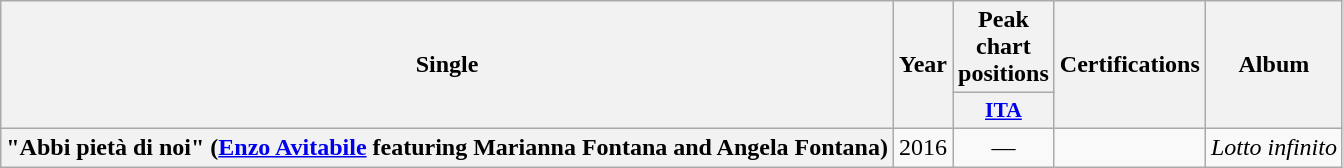<table class="wikitable plainrowheaders" style="text-align:center;">
<tr>
<th scope="col" rowspan="2">Single</th>
<th scope="col" rowspan="2">Year</th>
<th scope="col" colspan="1">Peak chart positions</th>
<th scope="col" rowspan="2">Certifications</th>
<th scope="col" rowspan="2">Album</th>
</tr>
<tr>
<th scope="col" style="width:3em;font-size:90%;"><a href='#'>ITA</a></th>
</tr>
<tr>
<th scope="row">"Abbi pietà di noi" (<a href='#'>Enzo Avitabile</a> featuring Marianna Fontana and Angela Fontana)</th>
<td>2016</td>
<td>—</td>
<td></td>
<td><em>Lotto infinito</em></td>
</tr>
</table>
